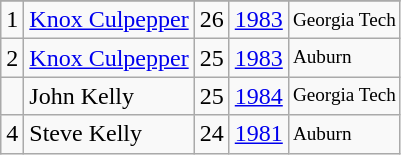<table class="wikitable">
<tr>
</tr>
<tr>
<td>1</td>
<td><a href='#'>Knox Culpepper</a></td>
<td>26</td>
<td><a href='#'>1983</a></td>
<td style="font-size:80%;">Georgia Tech</td>
</tr>
<tr>
<td>2</td>
<td><a href='#'>Knox Culpepper</a></td>
<td>25</td>
<td><a href='#'>1983</a></td>
<td style="font-size:80%;">Auburn</td>
</tr>
<tr>
<td></td>
<td>John Kelly</td>
<td>25</td>
<td><a href='#'>1984</a></td>
<td style="font-size:80%;">Georgia Tech</td>
</tr>
<tr>
<td>4</td>
<td>Steve Kelly</td>
<td>24</td>
<td><a href='#'>1981</a></td>
<td style="font-size:80%;">Auburn</td>
</tr>
</table>
